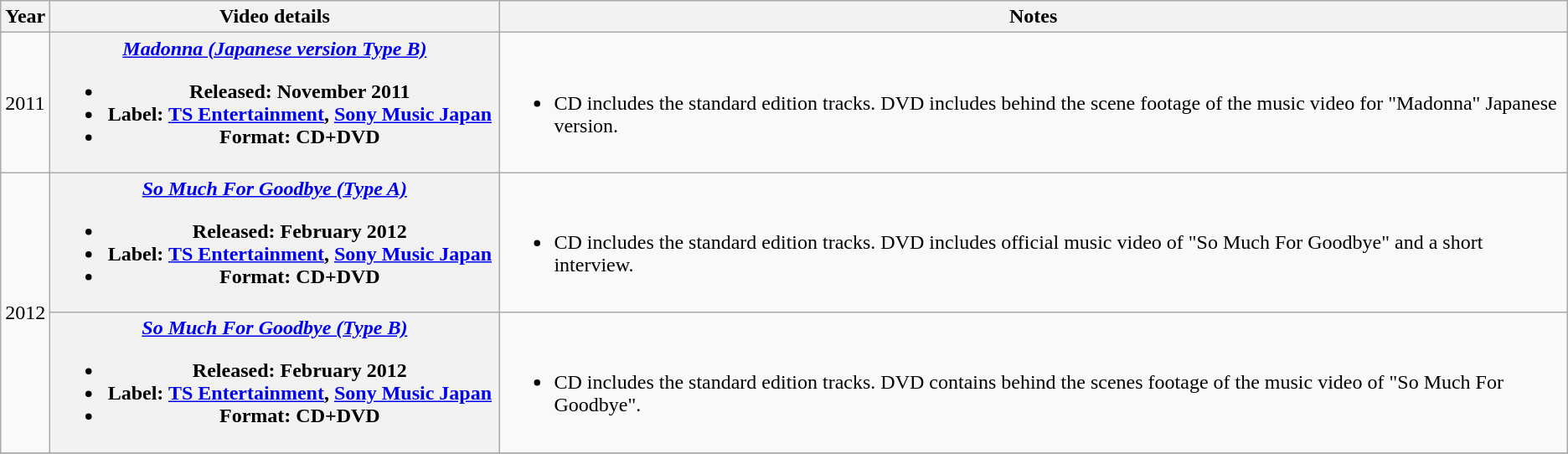<table class="wikitable plainrowheaders">
<tr>
<th scope="col" align="center">Year</th>
<th scope="col" align="center" width="350">Video details</th>
<th scope="col">Notes</th>
</tr>
<tr>
<td>2011</td>
<th scope="row"><em><a href='#'>Madonna (Japanese version Type B)</a></em><br><ul><li>Released: November 2011</li><li>Label: <a href='#'>TS Entertainment</a>, <a href='#'>Sony Music Japan</a></li><li>Format: CD+DVD</li></ul></th>
<td><br><ul><li>CD includes the standard edition tracks. DVD includes behind the scene footage of the music video for "Madonna" Japanese version.</li></ul></td>
</tr>
<tr>
<td rowspan="2">2012</td>
<th scope="row"><em><a href='#'>So Much For Goodbye (Type A)</a></em><br><ul><li>Released: February 2012</li><li>Label: <a href='#'>TS Entertainment</a>, <a href='#'>Sony Music Japan</a></li><li>Format: CD+DVD</li></ul></th>
<td><br><ul><li>CD includes the standard edition tracks. DVD includes official music video of "So Much For Goodbye" and a short interview.</li></ul></td>
</tr>
<tr>
<th scope="row"><em><a href='#'>So Much For Goodbye (Type B)</a></em><br><ul><li>Released: February 2012</li><li>Label: <a href='#'>TS Entertainment</a>, <a href='#'>Sony Music Japan</a></li><li>Format: CD+DVD</li></ul></th>
<td><br><ul><li>CD includes the standard edition tracks. DVD contains behind the scenes footage of the music video of "So Much For Goodbye".</li></ul></td>
</tr>
<tr>
</tr>
</table>
